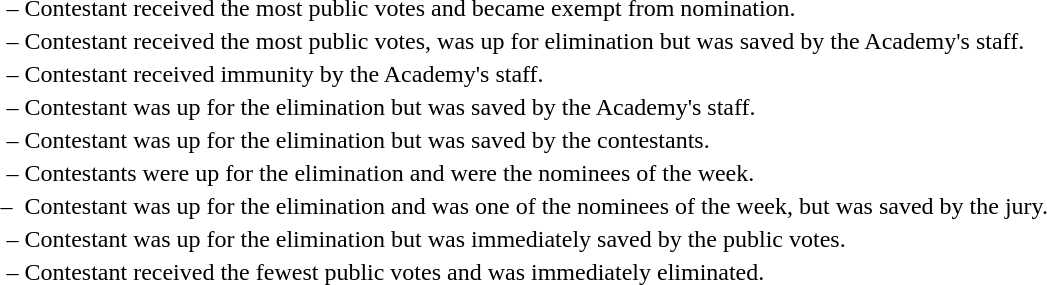<table>
<tr>
<td> –</td>
<td>Contestant received the most public votes and became exempt from nomination.</td>
</tr>
<tr>
<td> –</td>
<td>Contestant received the most public votes, was up for elimination but was saved by the Academy's staff.</td>
</tr>
<tr>
<td> –</td>
<td>Contestant received immunity by the Academy's staff.</td>
</tr>
<tr>
<td> –</td>
<td>Contestant was up for the elimination but was saved by the Academy's staff.</td>
</tr>
<tr>
<td> –</td>
<td>Contestant was up for the elimination but was saved by the contestants.</td>
</tr>
<tr>
<td> –</td>
<td>Contestants were up for the elimination and were the nominees of the week.</td>
</tr>
<tr>
<td> –</td>
<td>Contestant was up for the elimination and was one of the nominees of the week, but was saved by the jury.</td>
</tr>
<tr>
<td> –</td>
<td>Contestant was up for the elimination but was immediately saved by the public votes.</td>
</tr>
<tr>
<td> –</td>
<td>Contestant received the fewest public votes and was immediately eliminated.</td>
</tr>
</table>
